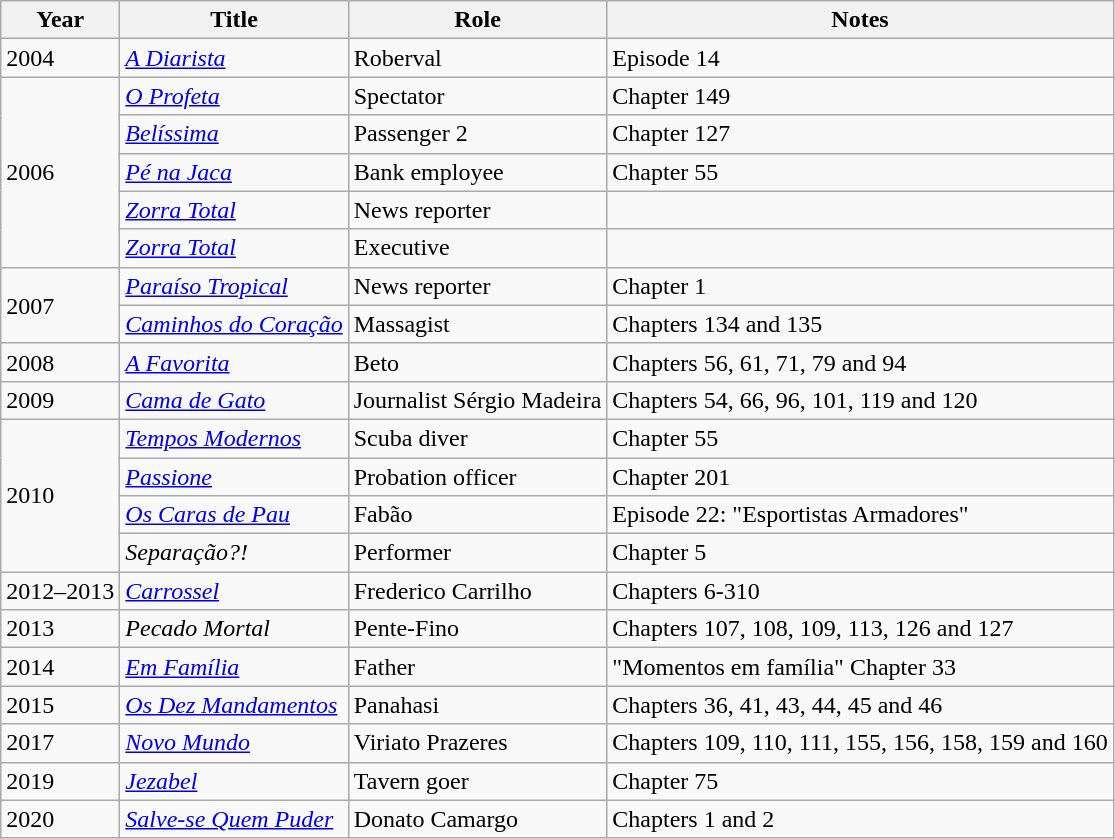<table class="wikitable">
<tr>
<th>Year</th>
<th>Title</th>
<th>Role</th>
<th>Notes</th>
</tr>
<tr>
<td>2004</td>
<td><em><a href='#'>A Diarista</a></em></td>
<td>Roberval</td>
<td>Episode 14</td>
</tr>
<tr>
<td rowspan="5">2006</td>
<td><em><a href='#'>O Profeta</a></em></td>
<td>Spectator</td>
<td>Chapter 149</td>
</tr>
<tr>
<td><em><a href='#'>Belíssima</a></em></td>
<td>Passenger 2</td>
<td>Chapter 127</td>
</tr>
<tr>
<td><em><a href='#'>Pé na Jaca</a></em></td>
<td>Bank employee</td>
<td>Chapter 55</td>
</tr>
<tr>
<td><em><a href='#'>Zorra Total</a></em></td>
<td>News reporter</td>
<td></td>
</tr>
<tr>
<td><em><a href='#'>Zorra Total</a></em></td>
<td>Executive</td>
<td></td>
</tr>
<tr>
<td rowspan="2">2007</td>
<td><em><a href='#'>Paraíso Tropical</a></em></td>
<td>News reporter</td>
<td>Chapter 1</td>
</tr>
<tr>
<td><em><a href='#'>Caminhos do Coração</a></em></td>
<td>Massagist</td>
<td>Chapters 134 and 135</td>
</tr>
<tr>
<td>2008</td>
<td><em><a href='#'>A Favorita</a></em></td>
<td>Beto</td>
<td>Chapters 56, 61, 71, 79 and 94</td>
</tr>
<tr>
<td>2009</td>
<td><em><a href='#'>Cama de Gato</a></em></td>
<td>Journalist Sérgio Madeira</td>
<td>Chapters 54, 66, 96, 101, 119 and 120</td>
</tr>
<tr>
<td rowspan="4">2010</td>
<td><em><a href='#'>Tempos Modernos</a></em></td>
<td>Scuba diver</td>
<td>Chapter 55</td>
</tr>
<tr>
<td><em><a href='#'>Passione</a></em></td>
<td>Probation officer</td>
<td>Chapter 201</td>
</tr>
<tr>
<td><em><a href='#'>Os Caras de Pau</a></em></td>
<td>Fabão</td>
<td>Episode 22: "Esportistas Armadores"</td>
</tr>
<tr>
<td><em>Separação?!</em></td>
<td>Performer</td>
<td>Chapter 5</td>
</tr>
<tr>
<td>2012–2013</td>
<td><em><a href='#'>Carrossel</a></em></td>
<td>Frederico Carrilho</td>
<td>Chapters 6-310</td>
</tr>
<tr>
<td>2013</td>
<td><em>Pecado Mortal</em></td>
<td>Pente-Fino</td>
<td>Chapters 107, 108, 109, 113, 126 and 127</td>
</tr>
<tr>
<td>2014</td>
<td><em><a href='#'>Em Família</a></em></td>
<td>Father</td>
<td>"Momentos em família" Chapter 33</td>
</tr>
<tr>
<td>2015</td>
<td><em><a href='#'>Os Dez Mandamentos</a></em></td>
<td>Panahasi</td>
<td>Chapters 36, 41, 43, 44, 45 and 46</td>
</tr>
<tr>
<td>2017</td>
<td><em><a href='#'>Novo Mundo</a></em></td>
<td>Viriato Prazeres</td>
<td>Chapters 109, 110, 111, 155, 156, 158, 159 and  160</td>
</tr>
<tr>
<td>2019</td>
<td><em><a href='#'>Jezabel</a></em></td>
<td>Tavern goer</td>
<td>Chapter 75</td>
</tr>
<tr>
<td>2020</td>
<td><em><a href='#'>Salve-se Quem Puder</a></em></td>
<td>Donato Camargo</td>
<td>Chapters 1 and 2</td>
</tr>
</table>
